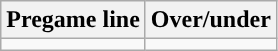<table class="wikitable">
<tr align="center">
<th>Pregame line</th>
<th>Over/under</th>
</tr>
<tr align="center">
<td></td>
<td></td>
</tr>
</table>
